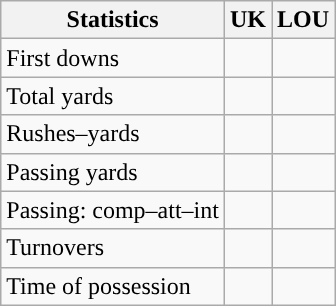<table class="wikitable" style="float:left">
<tr>
<th>Statistics</th>
<th>UK</th>
<th>LOU</th>
</tr>
<tr>
<td>First downs</td>
<td></td>
<td></td>
</tr>
<tr>
<td>Total yards</td>
<td></td>
<td></td>
</tr>
<tr>
<td>Rushes–yards</td>
<td></td>
<td></td>
</tr>
<tr>
<td>Passing yards</td>
<td></td>
<td></td>
</tr>
<tr>
<td>Passing: comp–att–int</td>
<td></td>
<td></td>
</tr>
<tr>
<td>Turnovers</td>
<td></td>
<td></td>
</tr>
<tr>
<td>Time of possession</td>
<td></td>
<td></td>
</tr>
</table>
